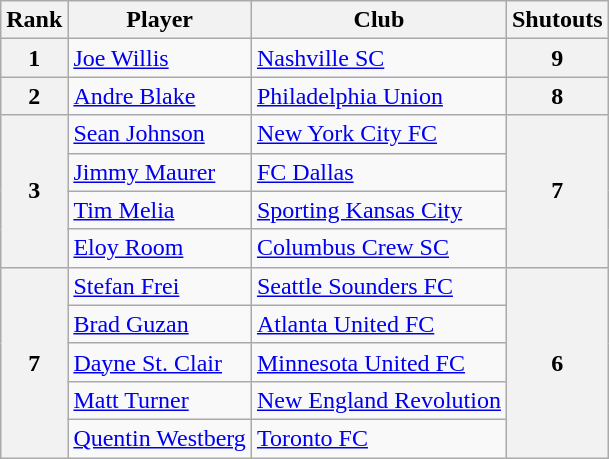<table class="wikitable" style="text-align:center">
<tr>
<th>Rank</th>
<th>Player</th>
<th>Club</th>
<th>Shutouts</th>
</tr>
<tr>
<th>1</th>
<td align="left"> <a href='#'>Joe Willis</a></td>
<td align="left"><a href='#'>Nashville SC</a></td>
<th>9</th>
</tr>
<tr>
<th>2</th>
<td align="left"> <a href='#'>Andre Blake</a></td>
<td align="left"><a href='#'>Philadelphia Union</a></td>
<th>8</th>
</tr>
<tr>
<th rowspan="4">3</th>
<td align="left"> <a href='#'>Sean Johnson</a></td>
<td align="left"><a href='#'>New York City FC</a></td>
<th rowspan="4">7</th>
</tr>
<tr>
<td align="left"> <a href='#'>Jimmy Maurer</a></td>
<td align="left"><a href='#'>FC Dallas</a></td>
</tr>
<tr>
<td align="left"> <a href='#'>Tim Melia</a></td>
<td align="left"><a href='#'>Sporting Kansas City</a></td>
</tr>
<tr>
<td align="left"> <a href='#'>Eloy Room</a></td>
<td align="left"><a href='#'>Columbus Crew SC</a></td>
</tr>
<tr>
<th rowspan="5">7</th>
<td align="left"> <a href='#'>Stefan Frei</a></td>
<td align="left"><a href='#'>Seattle Sounders FC</a></td>
<th rowspan="5">6</th>
</tr>
<tr>
<td align="left"> <a href='#'>Brad Guzan</a></td>
<td align="left"><a href='#'>Atlanta United FC</a></td>
</tr>
<tr>
<td align="left"> <a href='#'>Dayne St. Clair</a></td>
<td align="left"><a href='#'>Minnesota United FC</a></td>
</tr>
<tr>
<td align="left"> <a href='#'>Matt Turner</a></td>
<td align="left"><a href='#'>New England Revolution</a></td>
</tr>
<tr>
<td align="left"> <a href='#'>Quentin Westberg</a></td>
<td align="left"><a href='#'>Toronto FC</a></td>
</tr>
</table>
